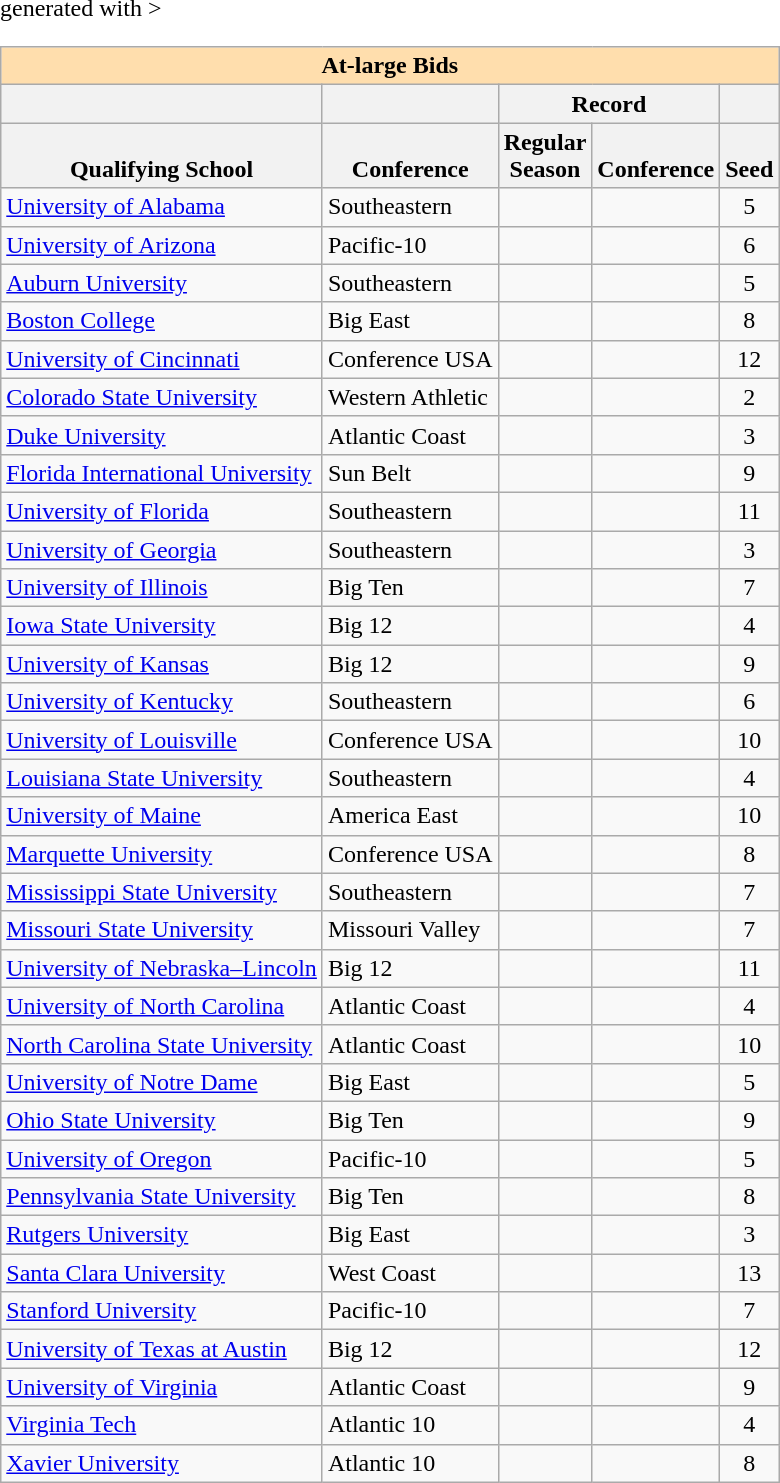<table class="wikitable sortable" <hiddentext>generated with   >
<tr>
<th style="background-color:#FFdead;font-weight:bold"   align="center" valign="bottom"  width="171" colspan="5" height="13">At-large Bids</th>
</tr>
<tr>
<th height="13"    valign="bottom"> </th>
<th valign="bottom"> </th>
<th style="font-weight:bold"   colspan="2" align="center"  valign="bottom">Record</th>
<th valign="bottom"> </th>
</tr>
<tr style="font-weight:bold"   valign="bottom">
<th height="13">Qualifying School</th>
<th>Conference</th>
<th>Regular<br> Season</th>
<th>Conference</th>
<th>Seed</th>
</tr>
<tr>
<td height="13"  valign="bottom"><a href='#'>University of Alabama</a></td>
<td valign="bottom">Southeastern</td>
<td align="center"  valign="bottom"></td>
<td align="center"  valign="bottom"></td>
<td align="center"  valign="bottom">5</td>
</tr>
<tr>
<td height="13"  valign="bottom"><a href='#'>University of Arizona</a></td>
<td valign="bottom">Pacific-10</td>
<td align="center"  valign="bottom"></td>
<td align="center"  valign="bottom"></td>
<td align="center"  valign="bottom">6</td>
</tr>
<tr>
<td height="13"  valign="bottom"><a href='#'>Auburn University</a></td>
<td valign="bottom">Southeastern</td>
<td align="center"  valign="bottom"></td>
<td align="center"  valign="bottom"></td>
<td align="center"  valign="bottom">5</td>
</tr>
<tr>
<td height="13"  valign="bottom"><a href='#'>Boston College</a></td>
<td valign="bottom">Big East</td>
<td align="center"  valign="bottom"></td>
<td align="center"  valign="bottom"></td>
<td align="center"  valign="bottom">8</td>
</tr>
<tr>
<td height="13"  valign="bottom"><a href='#'>University of Cincinnati</a></td>
<td valign="bottom">Conference USA</td>
<td align="center"  valign="bottom"></td>
<td align="center"  valign="bottom"></td>
<td align="center"  valign="bottom">12</td>
</tr>
<tr>
<td height="13"  valign="bottom"><a href='#'>Colorado State University</a></td>
<td valign="bottom">Western Athletic</td>
<td align="center"  valign="bottom"></td>
<td align="center"  valign="bottom"></td>
<td align="center"  valign="bottom">2</td>
</tr>
<tr>
<td height="13"  valign="bottom"><a href='#'>Duke University</a></td>
<td valign="bottom">Atlantic Coast</td>
<td align="center"  valign="bottom"></td>
<td align="center"  valign="bottom"></td>
<td align="center"  valign="bottom">3</td>
</tr>
<tr>
<td height="13"  valign="bottom"><a href='#'>Florida International University</a></td>
<td valign="bottom">Sun Belt</td>
<td align="center"  valign="bottom"></td>
<td align="center"  valign="bottom"></td>
<td align="center"  valign="bottom">9</td>
</tr>
<tr>
<td height="13"  valign="bottom"><a href='#'>University of Florida</a></td>
<td valign="bottom">Southeastern</td>
<td align="center"  valign="bottom"></td>
<td align="center"  valign="bottom"></td>
<td align="center"  valign="bottom">11</td>
</tr>
<tr>
<td height="13"  valign="bottom"><a href='#'>University of Georgia</a></td>
<td valign="bottom">Southeastern</td>
<td align="center"  valign="bottom"></td>
<td align="center"  valign="bottom"></td>
<td align="center"  valign="bottom">3</td>
</tr>
<tr>
<td height="13"  valign="bottom"><a href='#'>University of Illinois</a></td>
<td valign="bottom">Big Ten</td>
<td align="center"  valign="bottom"></td>
<td align="center"  valign="bottom"></td>
<td align="center"  valign="bottom">7</td>
</tr>
<tr>
<td height="13"  valign="bottom"><a href='#'>Iowa State University</a></td>
<td valign="bottom">Big 12</td>
<td align="center"  valign="bottom"></td>
<td align="center"  valign="bottom"></td>
<td align="center"  valign="bottom">4</td>
</tr>
<tr>
<td height="13"  valign="bottom"><a href='#'>University of Kansas</a></td>
<td valign="bottom">Big 12</td>
<td align="center"  valign="bottom"></td>
<td align="center"  valign="bottom"></td>
<td align="center"  valign="bottom">9</td>
</tr>
<tr>
<td height="13"  valign="bottom"><a href='#'>University of Kentucky</a></td>
<td valign="bottom">Southeastern</td>
<td align="center"  valign="bottom"></td>
<td align="center"  valign="bottom"></td>
<td align="center"  valign="bottom">6</td>
</tr>
<tr>
<td height="13"  valign="bottom"><a href='#'>University of Louisville</a></td>
<td valign="bottom">Conference USA</td>
<td align="center"  valign="bottom"></td>
<td align="center"  valign="bottom"></td>
<td align="center"  valign="bottom">10</td>
</tr>
<tr>
<td height="13"  valign="bottom"><a href='#'>Louisiana State University</a></td>
<td valign="bottom">Southeastern</td>
<td align="center"  valign="bottom"></td>
<td align="center"  valign="bottom"></td>
<td align="center"  valign="bottom">4</td>
</tr>
<tr>
<td height="13"  valign="bottom"><a href='#'>University of Maine</a></td>
<td valign="bottom">America East</td>
<td align="center"  valign="bottom"></td>
<td align="center"  valign="bottom"></td>
<td align="center"  valign="bottom">10</td>
</tr>
<tr>
<td height="13"  valign="bottom"><a href='#'>Marquette University</a></td>
<td valign="bottom">Conference USA</td>
<td align="center"  valign="bottom"></td>
<td align="center"  valign="bottom"></td>
<td align="center"  valign="bottom">8</td>
</tr>
<tr>
<td height="13"  valign="bottom"><a href='#'>Mississippi State University</a></td>
<td valign="bottom">Southeastern</td>
<td align="center"  valign="bottom"></td>
<td align="center"  valign="bottom"></td>
<td align="center"  valign="bottom">7</td>
</tr>
<tr>
<td height="13"  valign="bottom"><a href='#'>Missouri State University</a></td>
<td valign="bottom">Missouri Valley</td>
<td align="center"  valign="bottom"></td>
<td align="center"  valign="bottom"></td>
<td align="center"  valign="bottom">7</td>
</tr>
<tr>
<td height="13"  valign="bottom"><a href='#'>University of Nebraska–Lincoln</a></td>
<td valign="bottom">Big 12</td>
<td align="center"  valign="bottom"></td>
<td align="center"  valign="bottom"></td>
<td align="center"  valign="bottom">11</td>
</tr>
<tr>
<td height="13"  valign="bottom"><a href='#'>University of North Carolina</a></td>
<td valign="bottom">Atlantic Coast</td>
<td align="center"  valign="bottom"></td>
<td align="center"  valign="bottom"></td>
<td align="center"  valign="bottom">4</td>
</tr>
<tr>
<td height="13"  valign="bottom"><a href='#'>North Carolina State University</a></td>
<td valign="bottom">Atlantic Coast</td>
<td align="center"  valign="bottom"></td>
<td align="center"  valign="bottom"></td>
<td align="center"  valign="bottom">10</td>
</tr>
<tr>
<td height="13"  valign="bottom"><a href='#'>University of Notre Dame</a></td>
<td valign="bottom">Big East</td>
<td align="center"  valign="bottom"></td>
<td align="center"  valign="bottom"></td>
<td align="center"  valign="bottom">5</td>
</tr>
<tr>
<td height="13"  valign="bottom"><a href='#'>Ohio State University</a></td>
<td valign="bottom">Big Ten</td>
<td align="center"  valign="bottom"></td>
<td align="center"  valign="bottom"></td>
<td align="center"  valign="bottom">9</td>
</tr>
<tr>
<td height="13"  valign="bottom"><a href='#'>University of Oregon</a></td>
<td valign="bottom">Pacific-10</td>
<td align="center"  valign="bottom"></td>
<td align="center"  valign="bottom"></td>
<td align="center"  valign="bottom">5</td>
</tr>
<tr>
<td height="13"  valign="bottom"><a href='#'>Pennsylvania State University</a></td>
<td valign="bottom">Big Ten</td>
<td align="center"  valign="bottom"></td>
<td align="center"  valign="bottom"></td>
<td align="center"  valign="bottom">8</td>
</tr>
<tr>
<td height="13"  valign="bottom"><a href='#'>Rutgers University</a></td>
<td valign="bottom">Big East</td>
<td align="center"  valign="bottom"></td>
<td align="center"  valign="bottom"></td>
<td align="center"  valign="bottom">3</td>
</tr>
<tr>
<td height="13"  valign="bottom"><a href='#'>Santa Clara University</a></td>
<td valign="bottom">West Coast</td>
<td align="center"  valign="bottom"></td>
<td align="center"  valign="bottom"></td>
<td align="center"  valign="bottom">13</td>
</tr>
<tr>
<td height="13"  valign="bottom"><a href='#'>Stanford University</a></td>
<td valign="bottom">Pacific-10</td>
<td align="center"  valign="bottom"></td>
<td align="center"  valign="bottom"></td>
<td align="center"  valign="bottom">7</td>
</tr>
<tr>
<td height="13"  valign="bottom"><a href='#'>University of Texas at Austin</a></td>
<td valign="bottom">Big 12</td>
<td align="center"  valign="bottom"></td>
<td align="center"  valign="bottom"></td>
<td align="center"  valign="bottom">12</td>
</tr>
<tr>
<td height="13"  valign="bottom"><a href='#'>University of Virginia</a></td>
<td valign="bottom">Atlantic Coast</td>
<td align="center"  valign="bottom"></td>
<td align="center"  valign="bottom"></td>
<td align="center"  valign="bottom">9</td>
</tr>
<tr>
<td height="13"  valign="bottom"><a href='#'>Virginia Tech</a></td>
<td valign="bottom">Atlantic 10</td>
<td align="center"  valign="bottom"></td>
<td align="center"  valign="bottom"></td>
<td align="center"  valign="bottom">4</td>
</tr>
<tr>
<td height="13"  valign="bottom"><a href='#'>Xavier University</a></td>
<td valign="bottom">Atlantic 10</td>
<td align="center"  valign="bottom"></td>
<td align="center"  valign="bottom"></td>
<td align="center"  valign="bottom">8</td>
</tr>
</table>
